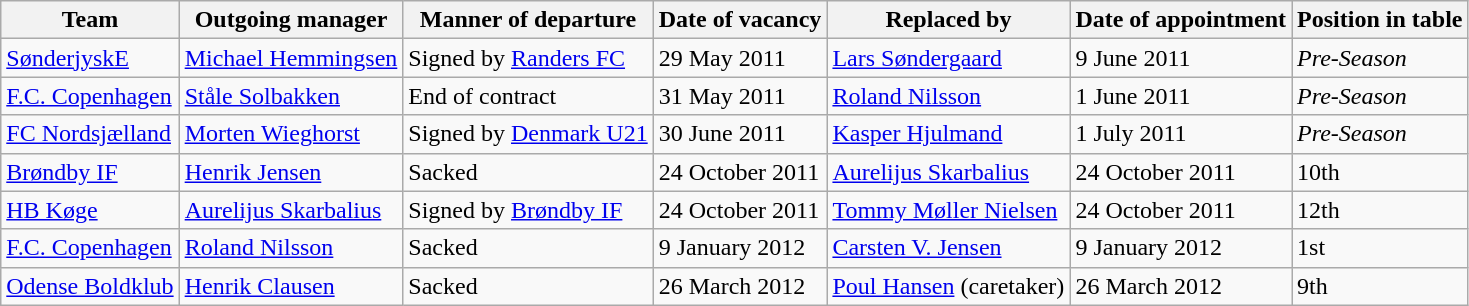<table class="wikitable">
<tr>
<th>Team</th>
<th>Outgoing manager</th>
<th>Manner of departure</th>
<th>Date of vacancy</th>
<th>Replaced by</th>
<th>Date of appointment</th>
<th>Position in table</th>
</tr>
<tr>
<td><a href='#'>SønderjyskE</a></td>
<td> <a href='#'>Michael Hemmingsen</a></td>
<td>Signed by <a href='#'>Randers FC</a></td>
<td>29 May 2011</td>
<td> <a href='#'>Lars Søndergaard</a></td>
<td>9 June 2011</td>
<td><em>Pre-Season</em></td>
</tr>
<tr>
<td><a href='#'>F.C. Copenhagen</a></td>
<td> <a href='#'>Ståle Solbakken</a></td>
<td>End of contract</td>
<td>31 May 2011</td>
<td> <a href='#'>Roland Nilsson</a></td>
<td>1 June 2011</td>
<td><em>Pre-Season</em></td>
</tr>
<tr>
<td><a href='#'>FC Nordsjælland</a></td>
<td> <a href='#'>Morten Wieghorst</a></td>
<td>Signed by <a href='#'>Denmark U21</a></td>
<td>30 June 2011</td>
<td> <a href='#'>Kasper Hjulmand</a></td>
<td>1 July 2011</td>
<td><em>Pre-Season</em></td>
</tr>
<tr>
<td><a href='#'>Brøndby IF</a></td>
<td> <a href='#'>Henrik Jensen</a></td>
<td>Sacked</td>
<td>24 October 2011</td>
<td> <a href='#'>Aurelijus Skarbalius</a></td>
<td>24 October 2011</td>
<td>10th</td>
</tr>
<tr>
<td><a href='#'>HB Køge</a></td>
<td> <a href='#'>Aurelijus Skarbalius</a></td>
<td>Signed by <a href='#'>Brøndby IF</a></td>
<td>24 October 2011</td>
<td> <a href='#'>Tommy Møller Nielsen</a></td>
<td>24 October 2011</td>
<td>12th</td>
</tr>
<tr>
<td><a href='#'>F.C. Copenhagen</a></td>
<td> <a href='#'>Roland Nilsson</a></td>
<td>Sacked</td>
<td>9 January 2012</td>
<td> <a href='#'>Carsten V. Jensen</a></td>
<td>9 January 2012</td>
<td>1st</td>
</tr>
<tr>
<td><a href='#'>Odense Boldklub</a></td>
<td> <a href='#'>Henrik Clausen</a></td>
<td>Sacked</td>
<td>26 March 2012</td>
<td> <a href='#'>Poul Hansen</a> (caretaker)</td>
<td>26 March 2012</td>
<td>9th</td>
</tr>
</table>
